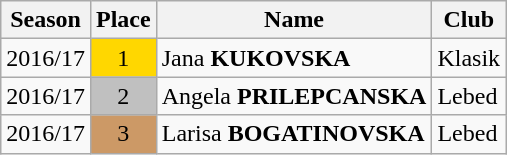<table class="wikitable">
<tr>
<th>Season</th>
<th>Place</th>
<th>Name</th>
<th>Club</th>
</tr>
<tr>
<td>2016/17</td>
<td style="text-align:center; background:gold;">1</td>
<td>Jana <strong>KUKOVSKA</strong></td>
<td>Klasik</td>
</tr>
<tr>
<td>2016/17</td>
<td style="text-align:center; background:silver;">2</td>
<td>Angela <strong>PRILEPCANSKA</strong></td>
<td>Lebed</td>
</tr>
<tr>
<td>2016/17</td>
<td style="text-align:center; background:#c96;">3</td>
<td>Larisa <strong>BOGATINOVSKA</strong></td>
<td>Lebed</td>
</tr>
</table>
